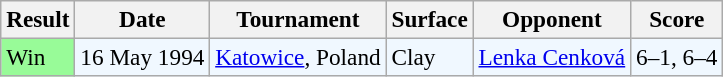<table class="sortable wikitable" style=font-size:97%>
<tr>
<th>Result</th>
<th>Date</th>
<th>Tournament</th>
<th>Surface</th>
<th>Opponent</th>
<th class="unsortable">Score</th>
</tr>
<tr style="background:#f0f8ff;">
<td style="background:#98fb98;">Win</td>
<td>16 May 1994</td>
<td><a href='#'>Katowice</a>, Poland</td>
<td>Clay</td>
<td> <a href='#'>Lenka Cenková</a></td>
<td>6–1, 6–4</td>
</tr>
</table>
